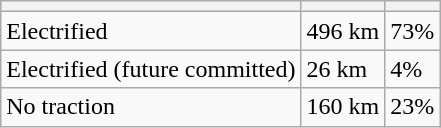<table class="wikitable">
<tr>
<th></th>
<th></th>
<th></th>
</tr>
<tr>
<td>Electrified</td>
<td>496 km</td>
<td>73%</td>
</tr>
<tr>
<td>Electrified (future committed)</td>
<td>26 km</td>
<td>4%</td>
</tr>
<tr>
<td>No traction</td>
<td>160 km</td>
<td>23%</td>
</tr>
</table>
